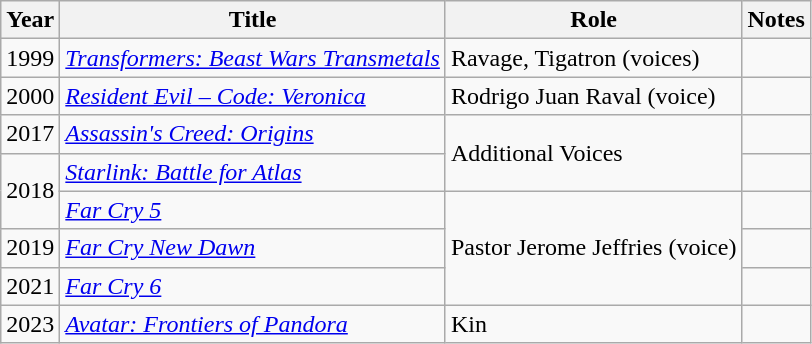<table class="wikitable sortable">
<tr>
<th>Year</th>
<th>Title</th>
<th>Role</th>
<th class="unsortable">Notes</th>
</tr>
<tr>
<td>1999</td>
<td><em><a href='#'>Transformers: Beast Wars Transmetals</a></em></td>
<td>Ravage, Tigatron (voices)</td>
<td></td>
</tr>
<tr>
<td>2000</td>
<td><em><a href='#'>Resident Evil – Code: Veronica</a></em></td>
<td>Rodrigo Juan Raval (voice)</td>
<td></td>
</tr>
<tr>
<td>2017</td>
<td><em><a href='#'>Assassin's Creed: Origins</a></em></td>
<td rowspan="2">Additional Voices</td>
<td></td>
</tr>
<tr>
<td rowspan="2">2018</td>
<td><em><a href='#'>Starlink: Battle for Atlas</a></em></td>
<td></td>
</tr>
<tr>
<td><em><a href='#'>Far Cry 5</a></em></td>
<td rowspan="3">Pastor Jerome Jeffries (voice)</td>
<td></td>
</tr>
<tr>
<td>2019</td>
<td><em><a href='#'>Far Cry New Dawn</a></em></td>
<td></td>
</tr>
<tr>
<td>2021</td>
<td><em><a href='#'>Far Cry 6</a></em></td>
<td></td>
</tr>
<tr>
<td>2023</td>
<td><em><a href='#'>Avatar: Frontiers of Pandora</a></em></td>
<td>Kin</td>
<td></td>
</tr>
</table>
